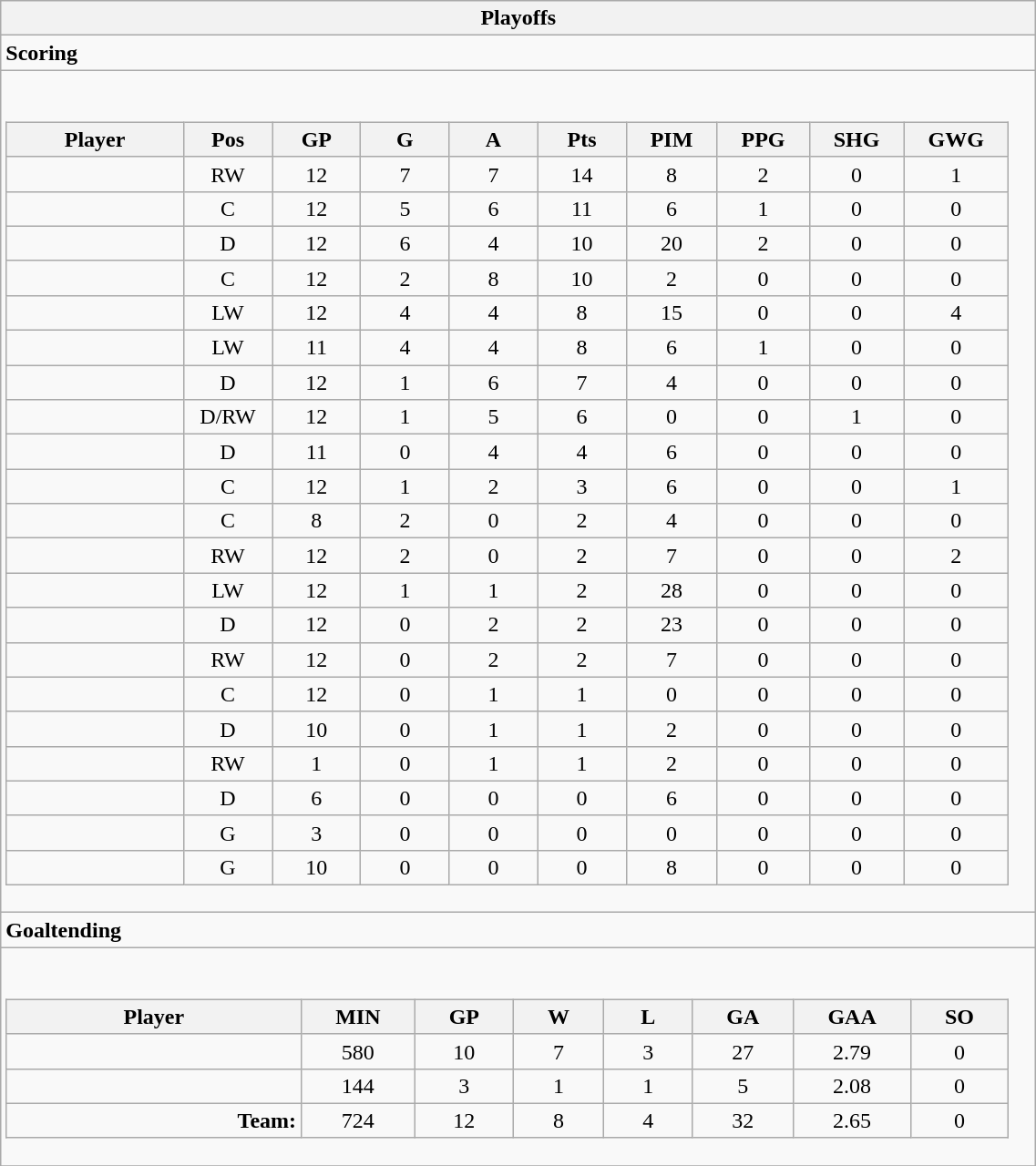<table class="wikitable collapsible " width="60%" border="1">
<tr>
<th>Playoffs</th>
</tr>
<tr>
<td class="tocccolors"><strong>Scoring</strong></td>
</tr>
<tr>
<td><br><table class="wikitable sortable">
<tr ALIGN="center">
<th bgcolor="#DDDDFF" width="10%">Player</th>
<th bgcolor="#DDDDFF" width="3%" title="Position">Pos</th>
<th bgcolor="#DDDDFF" width="5%" title="Games played">GP</th>
<th bgcolor="#DDDDFF" width="5%" title="Goals">G</th>
<th bgcolor="#DDDDFF" width="5%" title="Assists">A</th>
<th bgcolor="#DDDDFF" width="5%" title="Points">Pts</th>
<th bgcolor="#DDDDFF" width="5%" title="Penalties in Minutes">PIM</th>
<th bgcolor="#DDDDFF" width="5%" title="Power play goals">PPG</th>
<th bgcolor="#DDDDFF" width="5%" title="Short-handed goals">SHG</th>
<th bgcolor="#DDDDFF" width="5%" title="Game-winning goals">GWG</th>
</tr>
<tr align="center">
<td align="right"></td>
<td>RW</td>
<td>12</td>
<td>7</td>
<td>7</td>
<td>14</td>
<td>8</td>
<td>2</td>
<td>0</td>
<td>1</td>
</tr>
<tr align="center">
<td align="right"></td>
<td>C</td>
<td>12</td>
<td>5</td>
<td>6</td>
<td>11</td>
<td>6</td>
<td>1</td>
<td>0</td>
<td>0</td>
</tr>
<tr align="center">
<td align="right"></td>
<td>D</td>
<td>12</td>
<td>6</td>
<td>4</td>
<td>10</td>
<td>20</td>
<td>2</td>
<td>0</td>
<td>0</td>
</tr>
<tr align="center">
<td align="right"></td>
<td>C</td>
<td>12</td>
<td>2</td>
<td>8</td>
<td>10</td>
<td>2</td>
<td>0</td>
<td>0</td>
<td>0</td>
</tr>
<tr align="center">
<td align="right"></td>
<td>LW</td>
<td>12</td>
<td>4</td>
<td>4</td>
<td>8</td>
<td>15</td>
<td>0</td>
<td>0</td>
<td>4</td>
</tr>
<tr align="center">
<td align="right"></td>
<td>LW</td>
<td>11</td>
<td>4</td>
<td>4</td>
<td>8</td>
<td>6</td>
<td>1</td>
<td>0</td>
<td>0</td>
</tr>
<tr align="center">
<td align="right"></td>
<td>D</td>
<td>12</td>
<td>1</td>
<td>6</td>
<td>7</td>
<td>4</td>
<td>0</td>
<td>0</td>
<td>0</td>
</tr>
<tr align="center">
<td align="right"></td>
<td>D/RW</td>
<td>12</td>
<td>1</td>
<td>5</td>
<td>6</td>
<td>0</td>
<td>0</td>
<td>1</td>
<td>0</td>
</tr>
<tr align="center">
<td align="right"></td>
<td>D</td>
<td>11</td>
<td>0</td>
<td>4</td>
<td>4</td>
<td>6</td>
<td>0</td>
<td>0</td>
<td>0</td>
</tr>
<tr align="center">
<td align="right"></td>
<td>C</td>
<td>12</td>
<td>1</td>
<td>2</td>
<td>3</td>
<td>6</td>
<td>0</td>
<td>0</td>
<td>1</td>
</tr>
<tr align="center">
<td align="right"></td>
<td>C</td>
<td>8</td>
<td>2</td>
<td>0</td>
<td>2</td>
<td>4</td>
<td>0</td>
<td>0</td>
<td>0</td>
</tr>
<tr align="center">
<td align="right"></td>
<td>RW</td>
<td>12</td>
<td>2</td>
<td>0</td>
<td>2</td>
<td>7</td>
<td>0</td>
<td>0</td>
<td>2</td>
</tr>
<tr align="center">
<td align="right"></td>
<td>LW</td>
<td>12</td>
<td>1</td>
<td>1</td>
<td>2</td>
<td>28</td>
<td>0</td>
<td>0</td>
<td>0</td>
</tr>
<tr align="center">
<td align="right"></td>
<td>D</td>
<td>12</td>
<td>0</td>
<td>2</td>
<td>2</td>
<td>23</td>
<td>0</td>
<td>0</td>
<td>0</td>
</tr>
<tr align="center">
<td align="right"></td>
<td>RW</td>
<td>12</td>
<td>0</td>
<td>2</td>
<td>2</td>
<td>7</td>
<td>0</td>
<td>0</td>
<td>0</td>
</tr>
<tr align="center">
<td align="right"></td>
<td>C</td>
<td>12</td>
<td>0</td>
<td>1</td>
<td>1</td>
<td>0</td>
<td>0</td>
<td>0</td>
<td>0</td>
</tr>
<tr align="center">
<td align="right"></td>
<td>D</td>
<td>10</td>
<td>0</td>
<td>1</td>
<td>1</td>
<td>2</td>
<td>0</td>
<td>0</td>
<td>0</td>
</tr>
<tr align="center">
<td align="right"></td>
<td>RW</td>
<td>1</td>
<td>0</td>
<td>1</td>
<td>1</td>
<td>2</td>
<td>0</td>
<td>0</td>
<td>0</td>
</tr>
<tr align="center">
<td align="right"></td>
<td>D</td>
<td>6</td>
<td>0</td>
<td>0</td>
<td>0</td>
<td>6</td>
<td>0</td>
<td>0</td>
<td>0</td>
</tr>
<tr align="center">
<td align="right"></td>
<td>G</td>
<td>3</td>
<td>0</td>
<td>0</td>
<td>0</td>
<td>0</td>
<td>0</td>
<td>0</td>
<td>0</td>
</tr>
<tr align="center">
<td align="right"></td>
<td>G</td>
<td>10</td>
<td>0</td>
<td>0</td>
<td>0</td>
<td>8</td>
<td>0</td>
<td>0</td>
<td>0</td>
</tr>
</table>
</td>
</tr>
<tr>
<td class="toccolors"><strong>Goaltending</strong></td>
</tr>
<tr>
<td><br><table class="wikitable sortable">
<tr>
<th bgcolor="#DDDDFF" width="10%">Player</th>
<th width="3%" bgcolor="#DDDDFF" title="Minutes played">MIN</th>
<th width="3%" bgcolor="#DDDDFF" title="Games played in">GP</th>
<th width="3%" bgcolor="#DDDDFF" title="Wins">W</th>
<th width="3%" bgcolor="#DDDDFF"title="Losses">L</th>
<th width="3%" bgcolor="#DDDDFF" title="Goals against">GA</th>
<th width="3%" bgcolor="#DDDDFF" title="Goals against average">GAA</th>
<th width="3%" bgcolor="#DDDDFF" title="Shut-outs">SO</th>
</tr>
<tr align="center">
<td align="right"></td>
<td>580</td>
<td>10</td>
<td>7</td>
<td>3</td>
<td>27</td>
<td>2.79</td>
<td>0</td>
</tr>
<tr align="center">
<td align="right"></td>
<td>144</td>
<td>3</td>
<td>1</td>
<td>1</td>
<td>5</td>
<td>2.08</td>
<td>0</td>
</tr>
<tr align="center">
<td align="right"><strong>Team:</strong></td>
<td>724</td>
<td>12</td>
<td>8</td>
<td>4</td>
<td>32</td>
<td>2.65</td>
<td>0</td>
</tr>
</table>
</td>
</tr>
<tr>
</tr>
</table>
